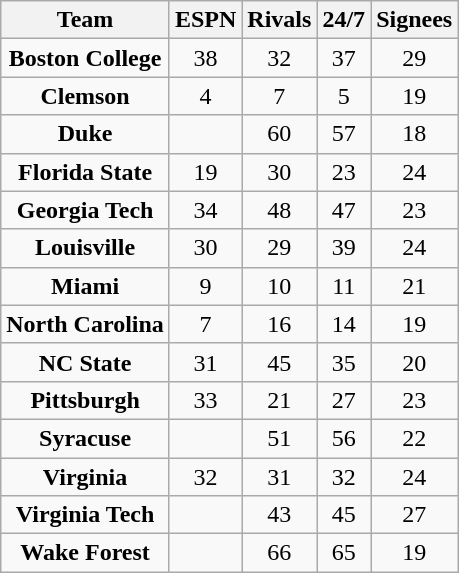<table class="wikitable sortable" style="text-align:center">
<tr>
<th>Team</th>
<th>ESPN</th>
<th>Rivals</th>
<th>24/7</th>
<th>Signees</th>
</tr>
<tr>
<td style=><strong>Boston College</strong></td>
<td>38</td>
<td>32</td>
<td>37</td>
<td>29</td>
</tr>
<tr>
<td style=><strong>Clemson</strong></td>
<td>4</td>
<td>7</td>
<td>5</td>
<td>19</td>
</tr>
<tr>
<td style=><strong>Duke</strong></td>
<td></td>
<td>60</td>
<td>57</td>
<td>18</td>
</tr>
<tr>
<td style=><strong>Florida State</strong></td>
<td>19</td>
<td>30</td>
<td>23</td>
<td>24</td>
</tr>
<tr>
<td style=><strong>Georgia Tech</strong></td>
<td>34</td>
<td>48</td>
<td>47</td>
<td>23</td>
</tr>
<tr>
<td style=><strong>Louisville</strong></td>
<td>30</td>
<td>29</td>
<td>39</td>
<td>24</td>
</tr>
<tr>
<td style=><strong>Miami</strong></td>
<td>9</td>
<td>10</td>
<td>11</td>
<td>21</td>
</tr>
<tr>
<td style=><strong>North Carolina</strong></td>
<td>7</td>
<td>16</td>
<td>14</td>
<td>19</td>
</tr>
<tr>
<td style=><strong>NC State</strong></td>
<td>31</td>
<td>45</td>
<td>35</td>
<td>20</td>
</tr>
<tr>
<td style=><strong>Pittsburgh</strong></td>
<td>33</td>
<td>21</td>
<td>27</td>
<td>23</td>
</tr>
<tr>
<td style=><strong>Syracuse</strong></td>
<td></td>
<td>51</td>
<td>56</td>
<td>22</td>
</tr>
<tr>
<td style=><strong>Virginia</strong></td>
<td>32</td>
<td>31</td>
<td>32</td>
<td>24</td>
</tr>
<tr>
<td style=><strong>Virginia Tech</strong></td>
<td></td>
<td>43</td>
<td>45</td>
<td>27</td>
</tr>
<tr>
<td style=><strong>Wake Forest</strong></td>
<td></td>
<td>66</td>
<td>65</td>
<td>19</td>
</tr>
</table>
